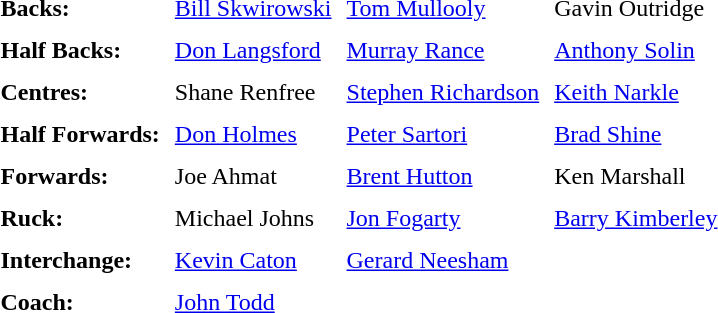<table border="0" cellpadding="4" cellspacing="2" align="center">
<tr>
<td><strong>Backs:</strong></td>
<td><a href='#'>Bill Skwirowski</a></td>
<td><a href='#'>Tom Mullooly</a></td>
<td>Gavin Outridge</td>
</tr>
<tr>
<td><strong>Half Backs:</strong></td>
<td><a href='#'>Don Langsford</a></td>
<td><a href='#'>Murray Rance</a></td>
<td><a href='#'>Anthony Solin</a></td>
</tr>
<tr>
<td><strong>Centres:</strong></td>
<td>Shane Renfree</td>
<td><a href='#'>Stephen Richardson</a></td>
<td><a href='#'>Keith Narkle</a></td>
</tr>
<tr>
<td><strong>Half Forwards:</strong></td>
<td><a href='#'>Don Holmes</a></td>
<td><a href='#'>Peter Sartori</a></td>
<td><a href='#'>Brad Shine</a></td>
</tr>
<tr>
<td><strong>Forwards:</strong></td>
<td>Joe Ahmat</td>
<td><a href='#'>Brent Hutton</a></td>
<td>Ken Marshall</td>
</tr>
<tr>
<td><strong>Ruck:</strong></td>
<td>Michael Johns</td>
<td><a href='#'>Jon Fogarty</a></td>
<td><a href='#'>Barry Kimberley</a></td>
</tr>
<tr>
<td><strong>Interchange:</strong></td>
<td><a href='#'>Kevin Caton</a></td>
<td><a href='#'>Gerard Neesham</a></td>
<td></td>
</tr>
<tr>
<td><strong>Coach:</strong></td>
<td><a href='#'>John Todd</a></td>
</tr>
</table>
